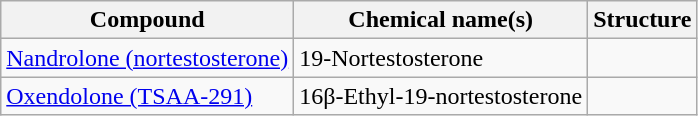<table class="wikitable" border="1">
<tr>
<th>Compound</th>
<th>Chemical name(s)</th>
<th>Structure</th>
</tr>
<tr>
<td><a href='#'>Nandrolone (nortestosterone)</a></td>
<td>19-Nortestosterone</td>
<td></td>
</tr>
<tr>
<td><a href='#'>Oxendolone (TSAA-291)</a></td>
<td>16β-Ethyl-19-nortestosterone</td>
<td></td>
</tr>
</table>
